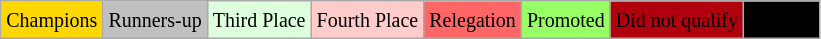<table class="wikitable">
<tr>
<td bgcolor=gold><small>Champions</small></td>
<td bgcolor=silver><small>Runners-up</small></td>
<td bgcolor="#DDFFDD"><small>Third Place</small></td>
<td bgcolor="#FFCCCC"><small>Fourth Place</small></td>
<td bgcolor="#FF6666"><small>Relegation</small></td>
<td bgcolor="#99FF66"><small>Promoted</small></td>
<td bgcolor="#Bronze"><small>Did not qualify</small></td>
<td bgcolor="#000000"><small><span>not held</span></small></td>
</tr>
</table>
